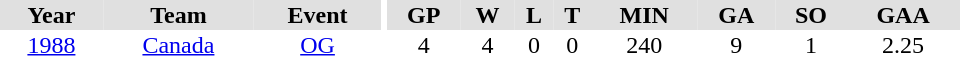<table border="0" cellpadding="1" cellspacing="0" ID="Table3" style="text-align:center; width:40em">
<tr ALIGN="center" bgcolor="#e0e0e0">
<th>Year</th>
<th>Team</th>
<th>Event</th>
<th rowspan="99" bgcolor="#ffffff"></th>
<th>GP</th>
<th>W</th>
<th>L</th>
<th>T</th>
<th>MIN</th>
<th>GA</th>
<th>SO</th>
<th>GAA</th>
</tr>
<tr ALIGN="center">
<td><a href='#'>1988</a></td>
<td><a href='#'>Canada</a></td>
<td><a href='#'>OG</a></td>
<td>4</td>
<td>4</td>
<td>0</td>
<td>0</td>
<td>240</td>
<td>9</td>
<td>1</td>
<td>2.25</td>
</tr>
</table>
